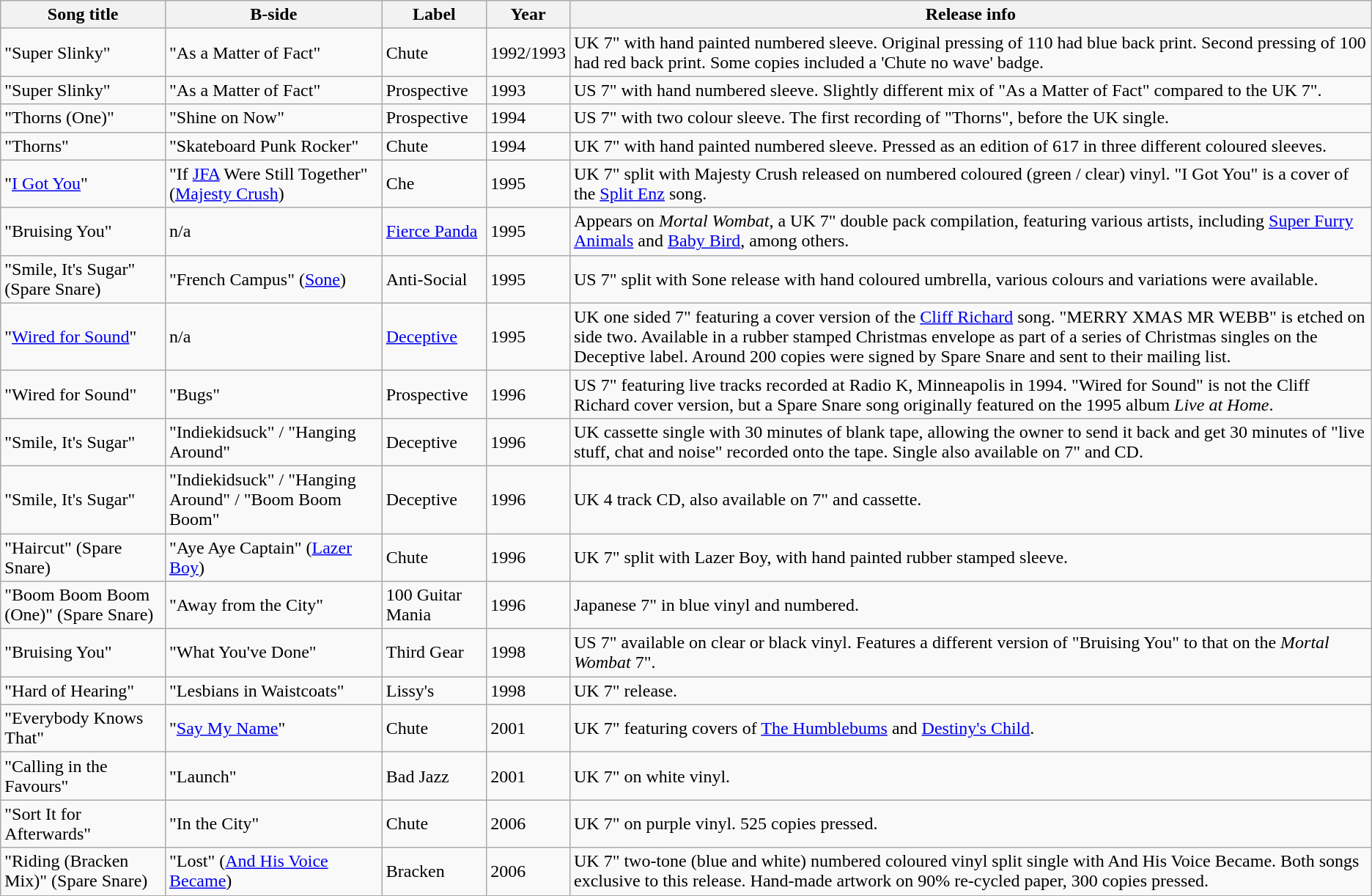<table class="wikitable">
<tr>
<th>Song title</th>
<th>B-side</th>
<th>Label</th>
<th>Year</th>
<th>Release info</th>
</tr>
<tr>
<td>"Super Slinky"</td>
<td>"As a Matter of Fact"</td>
<td>Chute</td>
<td>1992/1993</td>
<td>UK 7" with hand painted numbered sleeve. Original pressing of 110 had blue back print. Second pressing of 100 had red back print. Some copies included a 'Chute no wave' badge.</td>
</tr>
<tr>
<td>"Super Slinky"</td>
<td>"As a Matter of Fact"</td>
<td>Prospective</td>
<td>1993</td>
<td>US 7" with hand numbered sleeve. Slightly different mix of "As a Matter of Fact" compared to the UK 7".</td>
</tr>
<tr>
<td>"Thorns (One)"</td>
<td>"Shine on Now"</td>
<td>Prospective</td>
<td>1994</td>
<td>US 7" with two colour sleeve. The first recording of "Thorns", before the UK single.</td>
</tr>
<tr>
<td>"Thorns"</td>
<td>"Skateboard Punk Rocker"</td>
<td>Chute</td>
<td>1994</td>
<td>UK 7" with hand painted numbered sleeve. Pressed as an edition of 617 in three different coloured sleeves.</td>
</tr>
<tr>
<td>"<a href='#'>I Got You</a>"</td>
<td>"If <a href='#'>JFA</a> Were Still Together" (<a href='#'>Majesty Crush</a>)</td>
<td>Che</td>
<td>1995</td>
<td>UK 7" split with Majesty Crush released on numbered coloured (green / clear) vinyl. "I Got You" is a cover of the <a href='#'>Split Enz</a> song.</td>
</tr>
<tr>
<td>"Bruising You"</td>
<td>n/a</td>
<td><a href='#'>Fierce Panda</a></td>
<td>1995</td>
<td>Appears on <em>Mortal Wombat</em>, a UK 7" double pack compilation, featuring various artists, including <a href='#'>Super Furry Animals</a> and <a href='#'>Baby Bird</a>, among others.</td>
</tr>
<tr>
<td>"Smile, It's Sugar" (Spare Snare)</td>
<td>"French Campus" (<a href='#'>Sone</a>)</td>
<td>Anti-Social</td>
<td>1995</td>
<td>US 7" split with Sone release with hand coloured umbrella, various colours and variations were available.</td>
</tr>
<tr>
<td>"<a href='#'>Wired for Sound</a>"</td>
<td>n/a</td>
<td><a href='#'>Deceptive</a></td>
<td>1995</td>
<td>UK one sided 7" featuring a cover version of the <a href='#'>Cliff Richard</a> song. "MERRY XMAS MR WEBB" is etched on side two. Available in a rubber stamped Christmas envelope as part of a series of Christmas singles on the Deceptive label. Around 200 copies were signed by Spare Snare and sent to their mailing list.</td>
</tr>
<tr>
<td>"Wired for Sound"</td>
<td>"Bugs"</td>
<td>Prospective</td>
<td>1996</td>
<td>US 7" featuring live tracks recorded at Radio K, Minneapolis in 1994. "Wired for Sound" is not the Cliff Richard cover version, but a Spare Snare song originally featured on the 1995 album <em>Live at Home</em>.</td>
</tr>
<tr>
<td>"Smile, It's Sugar"</td>
<td>"Indiekidsuck" / "Hanging Around"</td>
<td>Deceptive</td>
<td>1996</td>
<td>UK cassette single with 30 minutes of blank tape, allowing the owner to send it back and get 30 minutes of "live stuff, chat and noise" recorded onto the tape. Single also available on 7" and CD.</td>
</tr>
<tr>
<td>"Smile, It's Sugar"</td>
<td>"Indiekidsuck" / "Hanging Around" / "Boom Boom Boom"</td>
<td>Deceptive</td>
<td>1996</td>
<td>UK 4 track CD, also available on 7" and cassette.</td>
</tr>
<tr>
<td>"Haircut" (Spare Snare)</td>
<td>"Aye Aye Captain" (<a href='#'>Lazer Boy</a>)</td>
<td>Chute</td>
<td>1996</td>
<td>UK 7" split with Lazer Boy, with hand painted rubber stamped sleeve.</td>
</tr>
<tr>
<td>"Boom Boom Boom (One)" (Spare Snare)</td>
<td>"Away from the City"</td>
<td>100 Guitar Mania</td>
<td>1996</td>
<td>Japanese 7" in blue vinyl and numbered.</td>
</tr>
<tr>
<td>"Bruising You"</td>
<td>"What You've Done"</td>
<td>Third Gear</td>
<td>1998</td>
<td>US 7" available on clear or black vinyl. Features a different version of "Bruising You" to that on the <em>Mortal Wombat</em> 7".</td>
</tr>
<tr>
<td>"Hard of Hearing"</td>
<td>"Lesbians in Waistcoats"</td>
<td>Lissy's</td>
<td>1998</td>
<td>UK 7" release.</td>
</tr>
<tr>
<td>"Everybody Knows That"</td>
<td>"<a href='#'>Say My Name</a>"</td>
<td>Chute</td>
<td>2001</td>
<td>UK 7" featuring covers of <a href='#'>The Humblebums</a> and <a href='#'>Destiny's Child</a>.</td>
</tr>
<tr>
<td>"Calling in the Favours"</td>
<td>"Launch"</td>
<td>Bad Jazz</td>
<td>2001</td>
<td>UK 7" on white vinyl.</td>
</tr>
<tr>
<td>"Sort It for Afterwards"</td>
<td>"In the City"</td>
<td>Chute</td>
<td>2006</td>
<td>UK 7" on purple vinyl. 525 copies pressed.</td>
</tr>
<tr>
<td>"Riding (Bracken Mix)" (Spare Snare)</td>
<td>"Lost" (<a href='#'>And His Voice Became</a>)</td>
<td>Bracken</td>
<td>2006</td>
<td>UK 7" two-tone (blue and white) numbered coloured vinyl split single with And His Voice Became. Both songs exclusive to this release. Hand-made artwork on 90% re-cycled paper, 300 copies pressed.</td>
</tr>
</table>
